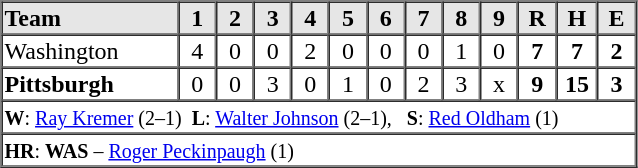<table border=1 cellspacing=0 width=425 style="margin-left:3em;">
<tr style="text-align:center; background-color:#e6e6e6;">
<th align=left width=125>Team</th>
<th width=25>1</th>
<th width=25>2</th>
<th width=25>3</th>
<th width=25>4</th>
<th width=25>5</th>
<th width=25>6</th>
<th width=25>7</th>
<th width=25>8</th>
<th width=25>9</th>
<th width=25>R</th>
<th width=25>H</th>
<th width=25>E</th>
</tr>
<tr style="text-align:center;">
<td align=left>Washington</td>
<td>4</td>
<td>0</td>
<td>0</td>
<td>2</td>
<td>0</td>
<td>0</td>
<td>0</td>
<td>1</td>
<td>0</td>
<td><strong>7</strong></td>
<td><strong>7</strong></td>
<td><strong>2</strong></td>
</tr>
<tr style="text-align:center;">
<td align=left><strong>Pittsburgh</strong></td>
<td>0</td>
<td>0</td>
<td>3</td>
<td>0</td>
<td>1</td>
<td>0</td>
<td>2</td>
<td>3</td>
<td>x</td>
<td><strong>9</strong></td>
<td><strong>15</strong></td>
<td><strong>3</strong></td>
</tr>
<tr style="text-align:left;">
<td colspan=13><small><strong>W</strong>: <a href='#'>Ray Kremer</a> (2–1)  <strong>L</strong>: <a href='#'>Walter Johnson</a> (2–1),   <strong>S</strong>: <a href='#'>Red Oldham</a> (1)</small></td>
</tr>
<tr style="text-align:left;">
<td colspan=13><small><strong>HR</strong>: <strong>WAS</strong> – <a href='#'>Roger Peckinpaugh</a> (1)</small></td>
</tr>
</table>
